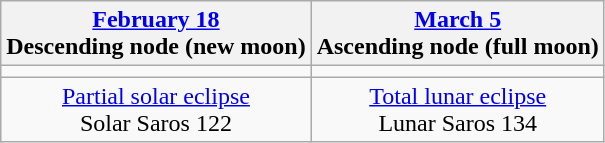<table class="wikitable">
<tr>
<th><a href='#'>February 18</a><br>Descending node (new moon)<br></th>
<th><a href='#'>March 5</a><br>Ascending node (full moon)<br></th>
</tr>
<tr>
<td></td>
<td></td>
</tr>
<tr align=center>
<td><a href='#'>Partial solar eclipse</a><br>Solar Saros 122</td>
<td><a href='#'>Total lunar eclipse</a><br>Lunar Saros 134</td>
</tr>
</table>
